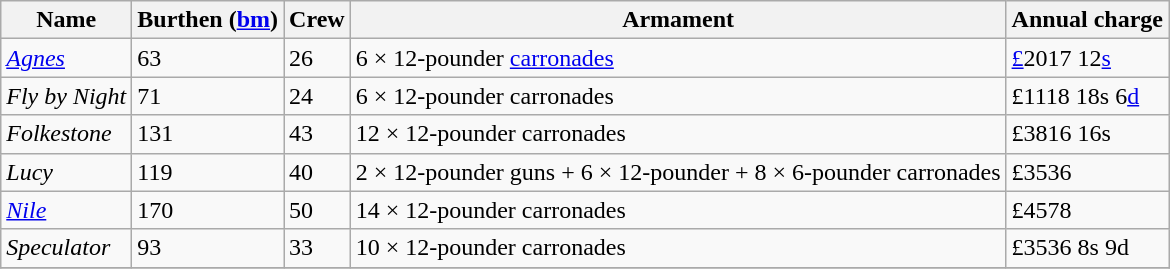<table class="sortable wikitable">
<tr>
<th>Name</th>
<th>Burthen (<a href='#'>bm</a>)</th>
<th>Crew</th>
<th>Armament</th>
<th>Annual charge</th>
</tr>
<tr>
<td><a href='#'><em>Agnes</em></a></td>
<td>63</td>
<td>26</td>
<td>6 × 12-pounder <a href='#'>carronades</a></td>
<td><a href='#'>£</a>2017 12<a href='#'>s</a></td>
</tr>
<tr>
<td><em>Fly by Night</em></td>
<td>71</td>
<td>24</td>
<td>6 × 12-pounder carronades</td>
<td>£1118 18s 6<a href='#'>d</a></td>
</tr>
<tr>
<td><em>Folkestone</em></td>
<td>131</td>
<td>43</td>
<td>12 × 12-pounder carronades</td>
<td>£3816 16s</td>
</tr>
<tr>
<td><em>Lucy</em></td>
<td>119</td>
<td>40</td>
<td>2 × 12-pounder guns + 6 × 12-pounder + 8 × 6-pounder carronades</td>
<td>£3536</td>
</tr>
<tr>
<td><a href='#'><em>Nile</em></a></td>
<td>170</td>
<td>50</td>
<td>14 × 12-pounder carronades</td>
<td>£4578</td>
</tr>
<tr>
<td><em>Speculator</em></td>
<td>93</td>
<td>33</td>
<td>10 × 12-pounder carronades</td>
<td>£3536 8s 9d</td>
</tr>
<tr>
</tr>
</table>
